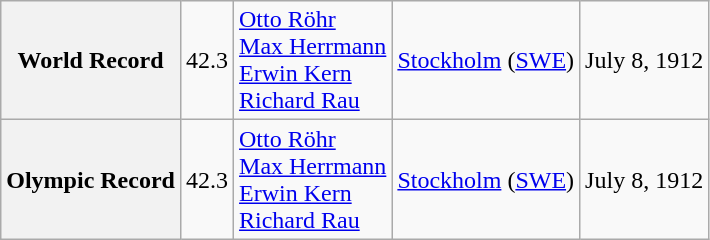<table class="wikitable" style="text-align:left">
<tr>
<th>World Record</th>
<td>42.3</td>
<td> <a href='#'>Otto Röhr</a><br> <a href='#'>Max Herrmann</a><br> <a href='#'>Erwin Kern</a><br> <a href='#'>Richard Rau</a></td>
<td><a href='#'>Stockholm</a> (<a href='#'>SWE</a>)</td>
<td>July 8, 1912</td>
</tr>
<tr>
<th>Olympic Record</th>
<td>42.3</td>
<td> <a href='#'>Otto Röhr</a><br> <a href='#'>Max Herrmann</a><br> <a href='#'>Erwin Kern</a><br> <a href='#'>Richard Rau</a></td>
<td><a href='#'>Stockholm</a> (<a href='#'>SWE</a>)</td>
<td>July 8, 1912</td>
</tr>
</table>
